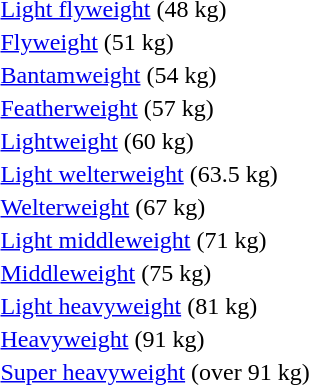<table>
<tr>
<td><a href='#'>Light flyweight</a> (48 kg)</td>
<td></td>
<td></td>
<td><br></td>
</tr>
<tr>
<td><a href='#'>Flyweight</a> (51 kg)</td>
<td></td>
<td></td>
<td><br></td>
</tr>
<tr>
<td><a href='#'>Bantamweight</a> (54 kg)</td>
<td></td>
<td></td>
<td><br></td>
</tr>
<tr>
<td><a href='#'>Featherweight</a> (57 kg)</td>
<td></td>
<td></td>
<td><br></td>
</tr>
<tr>
<td><a href='#'>Lightweight</a> (60 kg)</td>
<td></td>
<td></td>
<td><br></td>
</tr>
<tr>
<td><a href='#'>Light welterweight</a> (63.5 kg)</td>
<td></td>
<td></td>
<td><br></td>
</tr>
<tr>
<td><a href='#'>Welterweight</a> (67 kg)</td>
<td></td>
<td></td>
<td><br></td>
</tr>
<tr>
<td><a href='#'>Light middleweight</a> (71 kg)</td>
<td></td>
<td></td>
<td><br></td>
</tr>
<tr>
<td><a href='#'>Middleweight</a> (75 kg)</td>
<td></td>
<td></td>
<td><br></td>
</tr>
<tr>
<td><a href='#'>Light heavyweight</a> (81 kg)</td>
<td></td>
<td></td>
<td><br></td>
</tr>
<tr>
<td><a href='#'>Heavyweight</a> (91 kg)</td>
<td></td>
<td></td>
<td><br></td>
</tr>
<tr>
<td><a href='#'>Super heavyweight</a> (over 91 kg)</td>
<td></td>
<td></td>
<td><br></td>
</tr>
</table>
